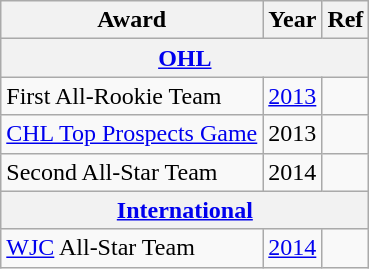<table class="wikitable">
<tr>
<th>Award</th>
<th>Year</th>
<th>Ref</th>
</tr>
<tr>
<th colspan="3"><a href='#'>OHL</a></th>
</tr>
<tr>
<td>First All-Rookie Team</td>
<td><a href='#'>2013</a></td>
<td></td>
</tr>
<tr>
<td><a href='#'>CHL Top Prospects Game</a></td>
<td>2013</td>
<td></td>
</tr>
<tr>
<td>Second All-Star Team</td>
<td>2014</td>
<td></td>
</tr>
<tr>
<th colspan="3"><a href='#'>International</a></th>
</tr>
<tr>
<td><a href='#'>WJC</a> All-Star Team</td>
<td><a href='#'>2014</a></td>
<td></td>
</tr>
</table>
